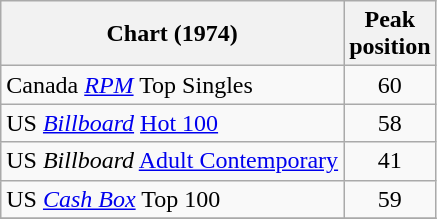<table class="wikitable sortable">
<tr>
<th>Chart (1974)</th>
<th>Peak<br>position</th>
</tr>
<tr>
<td>Canada <em><a href='#'>RPM</a></em> Top Singles</td>
<td style="text-align:center;">60</td>
</tr>
<tr>
<td>US <em><a href='#'>Billboard</a></em> <a href='#'>Hot 100</a></td>
<td style="text-align:center;">58</td>
</tr>
<tr>
<td>US <em>Billboard</em> <a href='#'>Adult Contemporary</a></td>
<td style="text-align:center;">41</td>
</tr>
<tr>
<td>US <a href='#'><em>Cash Box</em></a> Top 100</td>
<td align="center">59</td>
</tr>
<tr>
</tr>
</table>
